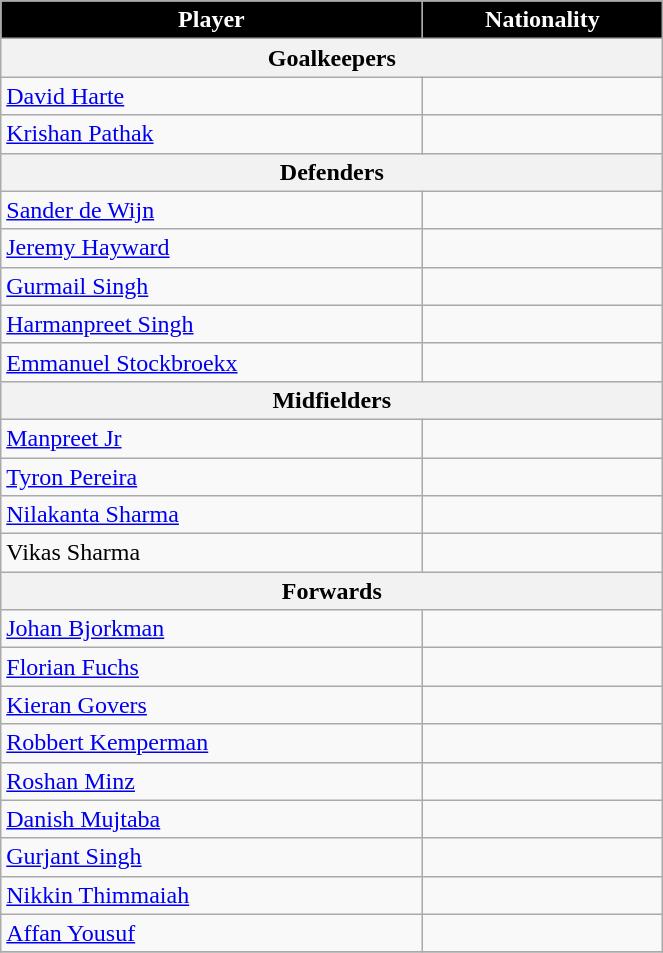<table class="wikitable" style="width:35%; text-align:center;">
<tr>
<th width=35% style="background: black; color:#FFFFFF">Player</th>
<th width=20% style="background: black; color:#FFFFFF">Nationality</th>
</tr>
<tr>
<th colspan="2">Goalkeepers</th>
</tr>
<tr>
<td style="text-align:left"><a href='#'>David Harte</a></td>
<td style="text-align:left"></td>
</tr>
<tr>
<td style="text-align:left"><a href='#'>Krishan Pathak</a></td>
<td style="text-align:left"></td>
</tr>
<tr>
<th colspan="2">Defenders</th>
</tr>
<tr>
<td style="text-align:left"><a href='#'>Sander de Wijn</a></td>
<td style="text-align:left"></td>
</tr>
<tr>
<td style="text-align:left"><a href='#'>Jeremy Hayward</a></td>
<td style="text-align:left"></td>
</tr>
<tr>
<td style="text-align:left"><a href='#'>Gurmail Singh</a></td>
<td style="text-align:left"></td>
</tr>
<tr>
<td style="text-align:left"><a href='#'>Harmanpreet Singh</a></td>
<td style="text-align:left"></td>
</tr>
<tr>
<td style="text-align:left"><a href='#'>Emmanuel Stockbroekx</a></td>
<td style="text-align:left"></td>
</tr>
<tr>
<th colspan="2">Midfielders</th>
</tr>
<tr>
<td style="text-align:left"><a href='#'>Manpreet Jr</a></td>
<td style="text-align:left"></td>
</tr>
<tr>
<td style="text-align:left"><a href='#'>Tyron Pereira</a></td>
<td style="text-align:left"></td>
</tr>
<tr>
<td style="text-align:left"><a href='#'>Nilakanta Sharma</a></td>
<td style="text-align:left"></td>
</tr>
<tr>
<td style="text-align:left">Vikas Sharma</td>
<td style="text-align:left"></td>
</tr>
<tr>
<th colspan="2">Forwards</th>
</tr>
<tr>
<td style="text-align:left"><a href='#'>Johan Bjorkman</a></td>
<td style="text-align:left"></td>
</tr>
<tr>
<td style="text-align:left"><a href='#'>Florian Fuchs</a></td>
<td style="text-align:left"></td>
</tr>
<tr>
<td style="text-align:left"><a href='#'>Kieran Govers</a></td>
<td style="text-align:left"></td>
</tr>
<tr>
<td style="text-align:left"><a href='#'>Robbert Kemperman</a></td>
<td style="text-align:left"></td>
</tr>
<tr>
<td style="text-align:left"><a href='#'>Roshan Minz</a></td>
<td style="text-align:left"></td>
</tr>
<tr>
<td style="text-align:left"><a href='#'>Danish Mujtaba</a></td>
<td style="text-align:left"></td>
</tr>
<tr>
<td style="text-align:left"><a href='#'>Gurjant Singh</a></td>
<td style="text-align:left"></td>
</tr>
<tr>
<td style="text-align:left"><a href='#'>Nikkin Thimmaiah</a></td>
<td style="text-align:left"></td>
</tr>
<tr>
<td style="text-align:left"><a href='#'>Affan Yousuf</a></td>
<td style="text-align:left"></td>
</tr>
<tr>
</tr>
</table>
